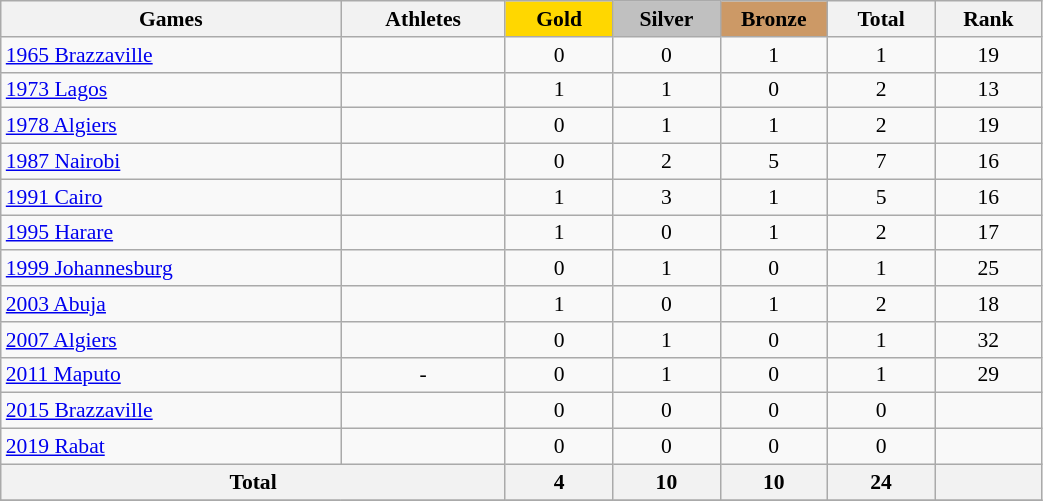<table class="wikitable" width=55% style="font-size:90%; text-align:center;">
<tr>
<th>Games</th>
<th>Athletes</th>
<td style="background:gold; width:4.5em; font-weight:bold;">Gold</td>
<td style="background:silver; width:4.5em; font-weight:bold;">Silver</td>
<td style="background:#cc9966; width:4.5em; font-weight:bold;">Bronze</td>
<th style="width:4.5em; font-weight:bold;">Total</th>
<th style="width:4.5em; font-weight:bold;">Rank</th>
</tr>
<tr>
<td align=left><a href='#'>1965 Brazzaville</a></td>
<td></td>
<td>0</td>
<td>0</td>
<td>1</td>
<td>1</td>
<td>19</td>
</tr>
<tr>
<td align=left><a href='#'>1973 Lagos</a></td>
<td></td>
<td>1</td>
<td>1</td>
<td>0</td>
<td>2</td>
<td>13</td>
</tr>
<tr>
<td align=left><a href='#'>1978 Algiers</a></td>
<td></td>
<td>0</td>
<td>1</td>
<td>1</td>
<td>2</td>
<td>19</td>
</tr>
<tr>
<td align=left><a href='#'>1987 Nairobi</a></td>
<td></td>
<td>0</td>
<td>2</td>
<td>5</td>
<td>7</td>
<td>16</td>
</tr>
<tr>
<td align=left><a href='#'>1991 Cairo</a></td>
<td></td>
<td>1</td>
<td>3</td>
<td>1</td>
<td>5</td>
<td>16</td>
</tr>
<tr>
<td align=left><a href='#'>1995 Harare</a></td>
<td></td>
<td>1</td>
<td>0</td>
<td>1</td>
<td>2</td>
<td>17</td>
</tr>
<tr>
<td align=left><a href='#'>1999 Johannesburg</a></td>
<td></td>
<td>0</td>
<td>1</td>
<td>0</td>
<td>1</td>
<td>25</td>
</tr>
<tr>
<td align=left><a href='#'>2003 Abuja</a></td>
<td></td>
<td>1</td>
<td>0</td>
<td>1</td>
<td>2</td>
<td>18</td>
</tr>
<tr>
<td align=left><a href='#'>2007 Algiers</a></td>
<td></td>
<td>0</td>
<td>1</td>
<td>0</td>
<td>1</td>
<td>32</td>
</tr>
<tr>
<td align=left><a href='#'>2011 Maputo</a></td>
<td>-</td>
<td>0</td>
<td>1</td>
<td>0</td>
<td>1</td>
<td>29</td>
</tr>
<tr>
<td align=left><a href='#'>2015 Brazzaville</a></td>
<td></td>
<td>0</td>
<td>0</td>
<td>0</td>
<td>0</td>
<td></td>
</tr>
<tr>
<td align=left><a href='#'>2019 Rabat</a></td>
<td></td>
<td>0</td>
<td>0</td>
<td>0</td>
<td>0</td>
<td></td>
</tr>
<tr style="width:4em;">
<th colspan=2>Total</th>
<th>4</th>
<th>10</th>
<th>10</th>
<th>24</th>
<th></th>
</tr>
<tr class="sortbottom">
</tr>
</table>
